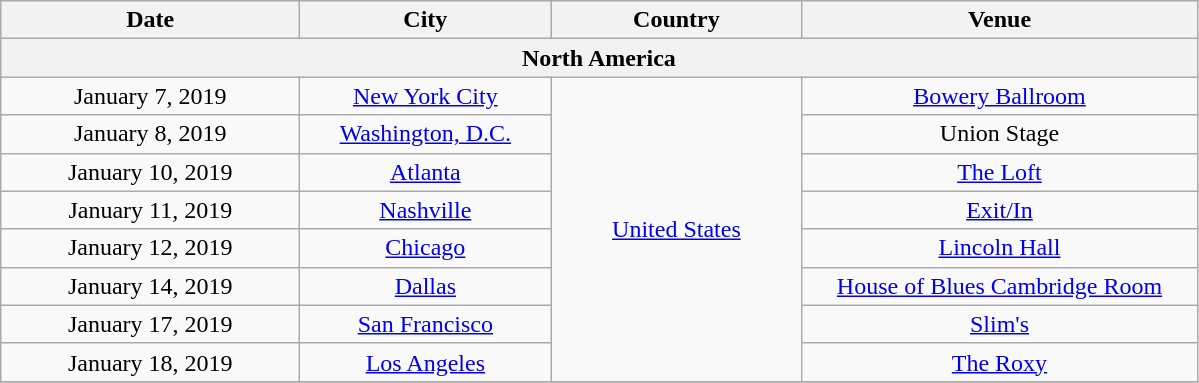<table class="wikitable" style="text-align:center;">
<tr>
<th scope="col" style="width:12em;">Date</th>
<th scope="col" style="width:10em;">City</th>
<th scope="col" style="width:10em;">Country</th>
<th scope="col" style="width:16em;">Venue</th>
</tr>
<tr>
<th colspan="5">North America</th>
</tr>
<tr>
<td>January 7, 2019</td>
<td><a href='#'>New York City</a></td>
<td rowspan="8"><a href='#'>United States</a></td>
<td><a href='#'>Bowery Ballroom</a></td>
</tr>
<tr>
<td>January 8, 2019</td>
<td><a href='#'>Washington, D.C.</a></td>
<td>Union Stage</td>
</tr>
<tr>
<td>January 10, 2019</td>
<td><a href='#'>Atlanta</a></td>
<td><a href='#'>The Loft</a></td>
</tr>
<tr>
<td>January 11, 2019</td>
<td><a href='#'>Nashville</a></td>
<td><a href='#'>Exit/In</a></td>
</tr>
<tr>
<td>January 12, 2019</td>
<td><a href='#'>Chicago</a></td>
<td><a href='#'>Lincoln Hall</a></td>
</tr>
<tr>
<td>January 14, 2019</td>
<td><a href='#'>Dallas</a></td>
<td><a href='#'>House of Blues Cambridge Room</a></td>
</tr>
<tr>
<td>January 17, 2019</td>
<td><a href='#'>San Francisco</a></td>
<td><a href='#'>Slim's</a></td>
</tr>
<tr>
<td>January 18, 2019</td>
<td><a href='#'>Los Angeles</a></td>
<td><a href='#'>The Roxy</a></td>
</tr>
<tr>
</tr>
</table>
